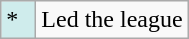<table class="wikitable">
<tr>
<td style="background:#CFECEC; width:1em">*</td>
<td>Led the league</td>
</tr>
</table>
